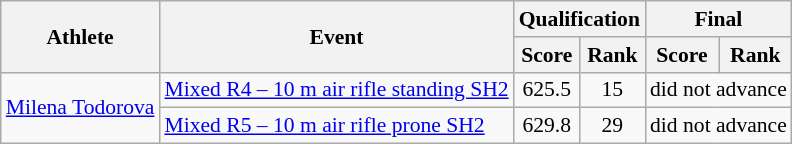<table class=wikitable style="font-size:90%">
<tr>
<th rowspan="2">Athlete</th>
<th rowspan="2">Event</th>
<th colspan="2">Qualification</th>
<th colspan="2">Final</th>
</tr>
<tr>
<th>Score</th>
<th>Rank</th>
<th>Score</th>
<th>Rank</th>
</tr>
<tr align=center>
<td rowspan=2><a href='#'>Milena Todorova</a></td>
<td align=left><a href='#'>Mixed R4 – 10 m air rifle standing SH2</a></td>
<td>625.5</td>
<td>15</td>
<td colspan=2>did not advance</td>
</tr>
<tr align=center>
<td align=left><a href='#'>Mixed R5 – 10 m air rifle prone SH2</a></td>
<td>629.8</td>
<td>29</td>
<td colspan=2>did not advance</td>
</tr>
</table>
